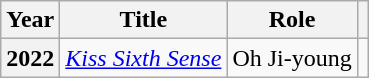<table class="wikitable plainrowheaders sortable">
<tr>
<th scope="col">Year</th>
<th scope="col">Title</th>
<th scope="col">Role</th>
<th scope="col" class="unsortable"></th>
</tr>
<tr>
<th scope="row">2022</th>
<td><em><a href='#'>Kiss Sixth Sense</a></em></td>
<td>Oh Ji-young</td>
<td style="text-align:center"></td>
</tr>
</table>
